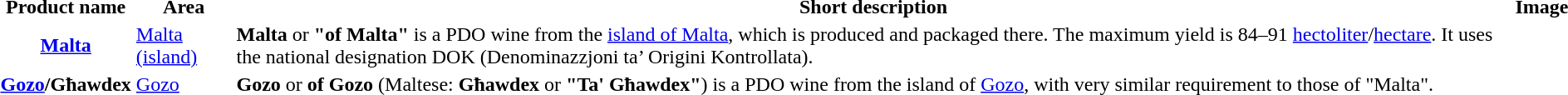<table>
<tr>
<th>Product name</th>
<th>Area</th>
<th>Short description</th>
<th>Image</th>
</tr>
<tr>
<th><a href='#'>Malta</a></th>
<td><a href='#'>Malta (island)</a></td>
<td><strong>Malta</strong> or <strong>"of Malta"</strong> is a PDO wine from the <a href='#'>island of Malta</a>, which is produced and packaged there. The maximum yield is 84–91 <a href='#'>hectoliter</a>/<a href='#'>hectare</a>. It uses the national designation DOK (Denominazzjoni ta’ Origini Kontrollata).</td>
<td></td>
</tr>
<tr>
<th><a href='#'>Gozo</a>/Għawdex</th>
<td><a href='#'>Gozo</a></td>
<td><strong>Gozo</strong> or <strong>of Gozo</strong> (Maltese: <strong>Għawdex</strong> or <strong>"Ta' Għawdex"</strong>) is a PDO wine from the island of <a href='#'>Gozo</a>, with very similar requirement to those of "Malta".</td>
<td></td>
</tr>
<tr>
</tr>
</table>
